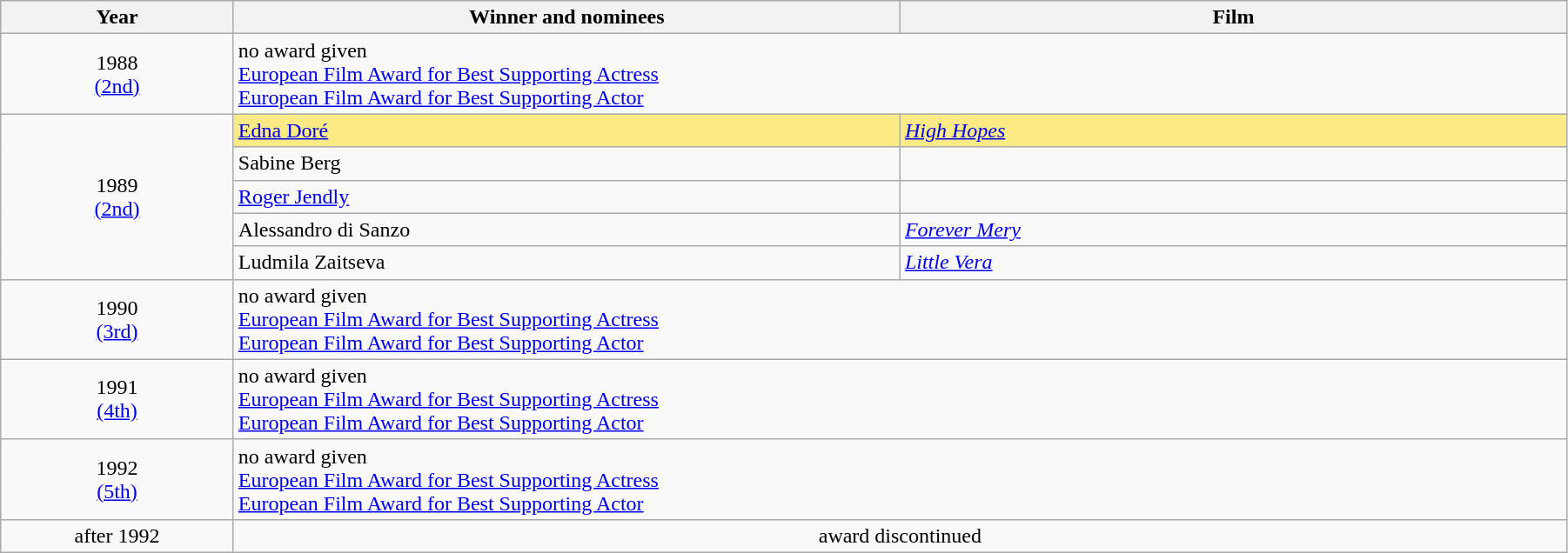<table class="wikitable" width="95%" cellpadding="5">
<tr>
<th width="100"><strong>Year</strong></th>
<th width="300"><strong>Winner and nominees</strong></th>
<th width="300"><strong>Film</strong></th>
</tr>
<tr>
<td style="text-align:center;">1988<br><a href='#'>(2nd)</a></td>
<td colspan="3">no award given<br> <a href='#'>European Film Award for Best Supporting Actress</a><br> <a href='#'>European Film Award for Best Supporting Actor</a></td>
</tr>
<tr>
<td rowspan="5" style="text-align:center;">1989<br><a href='#'>(2nd)</a></td>
<td style="background:#FAEB86;"> <a href='#'>Edna Doré</a></td>
<td style="background:#FAEB86;"><em><a href='#'>High Hopes</a></em></td>
</tr>
<tr>
<td> Sabine Berg</td>
<td><em></em></td>
</tr>
<tr>
<td> <a href='#'>Roger Jendly</a></td>
<td><em></em></td>
</tr>
<tr>
<td> Alessandro di Sanzo</td>
<td><em><a href='#'>Forever Mery</a></em></td>
</tr>
<tr>
<td> Ludmila Zaitseva</td>
<td><em><a href='#'>Little Vera</a></em></td>
</tr>
<tr>
<td style="text-align:center;">1990<br><a href='#'>(3rd)</a></td>
<td colspan="3">no award given<br> <a href='#'>European Film Award for Best Supporting Actress</a><br> <a href='#'>European Film Award for Best Supporting Actor</a></td>
</tr>
<tr>
<td style="text-align:center;">1991<br><a href='#'>(4th)</a></td>
<td colspan="3">no award given<br> <a href='#'>European Film Award for Best Supporting Actress</a><br> <a href='#'>European Film Award for Best Supporting Actor</a></td>
</tr>
<tr>
<td style="text-align:center;">1992<br><a href='#'>(5th)</a></td>
<td colspan="3">no award given<br> <a href='#'>European Film Award for Best Supporting Actress</a><br> <a href='#'>European Film Award for Best Supporting Actor</a></td>
</tr>
<tr>
<td style="text-align:center;">after 1992</td>
<td colspan="3" style="text-align:center;">award discontinued</td>
</tr>
</table>
